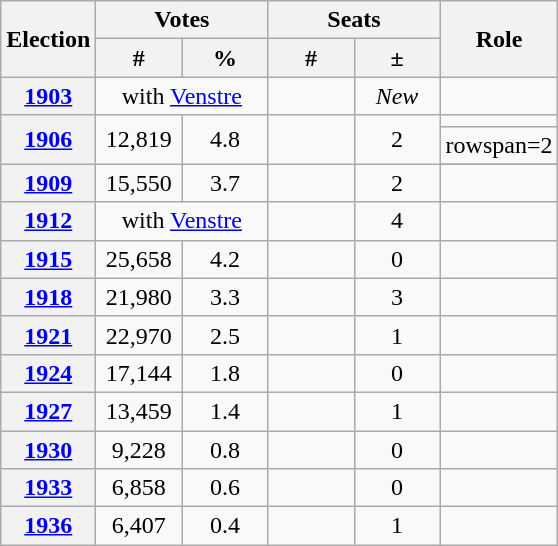<table class=wikitable style="text-align:center">
<tr>
<th rowspan=2>Election</th>
<th colspan=2>Votes</th>
<th colspan=2>Seats</th>
<th rowspan=2>Role</th>
</tr>
<tr>
<th style="width:50px">#</th>
<th style="width:50px">%</th>
<th style="width:50px">#</th>
<th style="width:50px">±</th>
</tr>
<tr>
<th><a href='#'>1903</a></th>
<td colspan=2>with <a href='#'>Venstre</a></td>
<td stlye="text-align:center;"></td>
<td><em>New</em></td>
<td></td>
</tr>
<tr>
<th rowspan=2><a href='#'>1906</a></th>
<td rowspan=2>12,819</td>
<td rowspan=2>4.8</td>
<td rowspan=2 stlye="text-align:center;"></td>
<td rowspan=2> 2</td>
<td></td>
</tr>
<tr>
<td>rowspan=2 </td>
</tr>
<tr>
<th rowspan=2><a href='#'>1909</a></th>
<td rowspan=2>15,550</td>
<td rowspan=2>3.7</td>
<td rowspan=2 stlye="text-align:center;"></td>
<td rowspan=2> 2</td>
</tr>
<tr>
<td></td>
</tr>
<tr>
<th><a href='#'>1912</a></th>
<td colspan=2>with <a href='#'>Venstre</a></td>
<td stlye="text-align:center;"></td>
<td> 4</td>
<td></td>
</tr>
<tr>
<th><a href='#'>1915</a></th>
<td>25,658</td>
<td>4.2</td>
<td stlye="text-align:center;"></td>
<td> 0</td>
<td></td>
</tr>
<tr>
<th><a href='#'>1918</a></th>
<td>21,980</td>
<td>3.3</td>
<td stlye="text-align:center;"></td>
<td> 3</td>
<td></td>
</tr>
<tr>
<th><a href='#'>1921</a></th>
<td>22,970</td>
<td>2.5</td>
<td stlye="text-align:center;"></td>
<td> 1</td>
<td></td>
</tr>
<tr>
<th><a href='#'>1924</a></th>
<td>17,144</td>
<td>1.8</td>
<td stlye="text-align:center;"></td>
<td> 0</td>
<td></td>
</tr>
<tr>
<th><a href='#'>1927</a></th>
<td>13,459</td>
<td>1.4</td>
<td stlye="text-align:center;"></td>
<td> 1</td>
<td></td>
</tr>
<tr>
<th><a href='#'>1930</a></th>
<td>9,228</td>
<td>0.8</td>
<td stlye="text-align:center;"></td>
<td> 0</td>
<td></td>
</tr>
<tr>
<th><a href='#'>1933</a></th>
<td>6,858</td>
<td>0.6</td>
<td stlye="text-align:center;"></td>
<td> 0</td>
<td></td>
</tr>
<tr>
<th><a href='#'>1936</a></th>
<td>6,407</td>
<td>0.4</td>
<td stlye="text-align:center;"></td>
<td> 1</td>
<td></td>
</tr>
</table>
